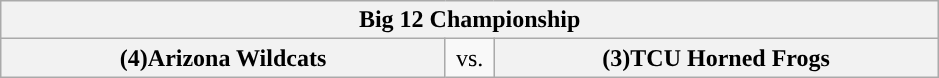<table class="wikitable">
<tr>
<th style="width: 604px;" colspan=3>Big 12 Championship</th>
</tr>
<tr>
<th style="width: 289px; ">(4)Arizona Wildcats</th>
<td style="width: 25px; text-align:center">vs.</td>
<th style="width: 289px; ">(3)TCU Horned Frogs</th>
</tr>
</table>
